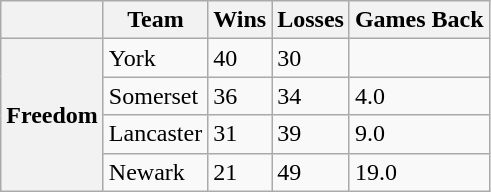<table class="wikitable">
<tr>
<th></th>
<th>Team</th>
<th>Wins</th>
<th>Losses</th>
<th>Games Back</th>
</tr>
<tr>
<th rowspan="4">Freedom</th>
<td>York</td>
<td>40</td>
<td>30</td>
<td></td>
</tr>
<tr>
<td>Somerset</td>
<td>36</td>
<td>34</td>
<td>4.0</td>
</tr>
<tr>
<td>Lancaster</td>
<td>31</td>
<td>39</td>
<td>9.0</td>
</tr>
<tr>
<td>Newark</td>
<td>21</td>
<td>49</td>
<td>19.0</td>
</tr>
</table>
